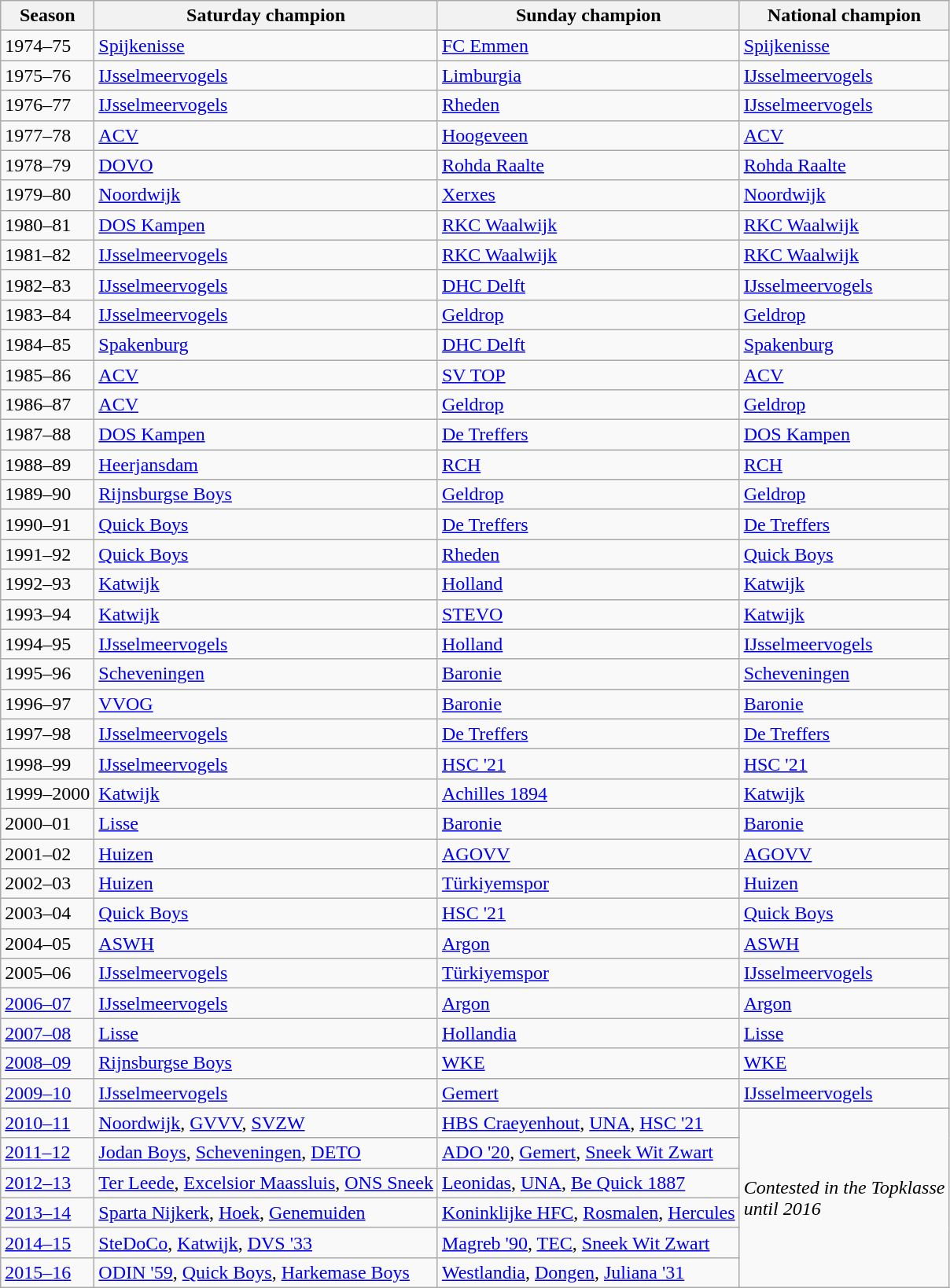<table class="wikitable">
<tr>
<th>Season</th>
<th>Saturday champion</th>
<th>Sunday champion</th>
<th>National champion</th>
</tr>
<tr style="">
<td>1974–75</td>
<td><a href='#'>Spijkenisse</a></td>
<td><a href='#'>FC Emmen</a></td>
<td><a href='#'>Spijkenisse</a></td>
</tr>
<tr>
<td>1975–76</td>
<td><a href='#'>IJsselmeervogels</a></td>
<td><a href='#'>Limburgia</a></td>
<td><a href='#'>IJsselmeervogels</a></td>
</tr>
<tr>
<td>1976–77</td>
<td><a href='#'>IJsselmeervogels</a></td>
<td><a href='#'>Rheden</a></td>
<td><a href='#'>IJsselmeervogels</a></td>
</tr>
<tr>
<td>1977–78</td>
<td><a href='#'>ACV</a></td>
<td><a href='#'>Hoogeveen</a></td>
<td><a href='#'>ACV</a></td>
</tr>
<tr>
<td>1978–79</td>
<td><a href='#'>DOVO</a></td>
<td><a href='#'>Rohda Raalte</a></td>
<td><a href='#'>Rohda Raalte</a></td>
</tr>
<tr>
<td>1979–80</td>
<td><a href='#'>Noordwijk</a></td>
<td><a href='#'>Xerxes</a></td>
<td><a href='#'>Noordwijk</a></td>
</tr>
<tr>
<td>1980–81</td>
<td><a href='#'>DOS Kampen</a></td>
<td><a href='#'>RKC Waalwijk</a></td>
<td><a href='#'>RKC Waalwijk</a></td>
</tr>
<tr>
<td>1981–82</td>
<td><a href='#'>IJsselmeervogels</a></td>
<td><a href='#'>RKC Waalwijk</a></td>
<td><a href='#'>RKC Waalwijk</a></td>
</tr>
<tr>
<td>1982–83</td>
<td><a href='#'>IJsselmeervogels</a></td>
<td><a href='#'>DHC Delft</a></td>
<td><a href='#'>IJsselmeervogels</a></td>
</tr>
<tr>
<td>1983–84</td>
<td><a href='#'>IJsselmeervogels</a></td>
<td><a href='#'>Geldrop</a></td>
<td><a href='#'>Geldrop</a></td>
</tr>
<tr>
<td>1984–85</td>
<td><a href='#'>Spakenburg</a></td>
<td><a href='#'>DHC Delft</a></td>
<td><a href='#'>Spakenburg</a></td>
</tr>
<tr>
<td>1985–86</td>
<td><a href='#'>ACV</a></td>
<td><a href='#'>SV TOP</a></td>
<td><a href='#'>ACV</a></td>
</tr>
<tr>
<td>1986–87</td>
<td><a href='#'>ACV</a></td>
<td><a href='#'>Geldrop</a></td>
<td><a href='#'>Geldrop</a></td>
</tr>
<tr>
<td>1987–88</td>
<td><a href='#'>DOS Kampen</a></td>
<td><a href='#'>De Treffers</a></td>
<td><a href='#'>DOS Kampen</a></td>
</tr>
<tr>
<td>1988–89</td>
<td><a href='#'>Heerjansdam</a></td>
<td><a href='#'>RCH</a></td>
<td><a href='#'>RCH</a></td>
</tr>
<tr>
<td>1989–90</td>
<td><a href='#'>Rijnsburgse Boys</a></td>
<td><a href='#'>Geldrop</a></td>
<td><a href='#'>Geldrop</a></td>
</tr>
<tr>
<td>1990–91</td>
<td><a href='#'>Quick Boys</a></td>
<td><a href='#'>De Treffers</a></td>
<td><a href='#'>De Treffers</a></td>
</tr>
<tr>
<td>1991–92</td>
<td><a href='#'>Quick Boys</a></td>
<td><a href='#'>Rheden</a></td>
<td><a href='#'>Quick Boys</a></td>
</tr>
<tr>
<td>1992–93</td>
<td><a href='#'>Katwijk</a></td>
<td><a href='#'>Holland</a></td>
<td><a href='#'>Katwijk</a></td>
</tr>
<tr>
<td>1993–94</td>
<td><a href='#'>Katwijk</a></td>
<td><a href='#'>STEVO</a></td>
<td><a href='#'>Katwijk</a></td>
</tr>
<tr>
<td>1994–95</td>
<td><a href='#'>IJsselmeervogels</a></td>
<td><a href='#'>Holland</a></td>
<td><a href='#'>IJsselmeervogels</a></td>
</tr>
<tr>
<td>1995–96</td>
<td><a href='#'>Scheveningen</a></td>
<td><a href='#'>Baronie</a></td>
<td><a href='#'>Scheveningen</a></td>
</tr>
<tr>
<td>1996–97</td>
<td><a href='#'>VVOG</a></td>
<td><a href='#'>Baronie</a></td>
<td><a href='#'>Baronie</a></td>
</tr>
<tr>
<td>1997–98</td>
<td><a href='#'>IJsselmeervogels</a></td>
<td><a href='#'>De Treffers</a></td>
<td><a href='#'>De Treffers</a></td>
</tr>
<tr>
<td>1998–99</td>
<td><a href='#'>IJsselmeervogels</a></td>
<td><a href='#'>HSC '21</a></td>
<td><a href='#'>HSC '21</a></td>
</tr>
<tr>
<td>1999–2000</td>
<td><a href='#'>Katwijk</a></td>
<td><a href='#'>Achilles 1894</a></td>
<td><a href='#'>Katwijk</a></td>
</tr>
<tr>
<td>2000–01</td>
<td><a href='#'>Lisse</a></td>
<td><a href='#'>Baronie</a></td>
<td><a href='#'>Baronie</a></td>
</tr>
<tr>
<td>2001–02</td>
<td><a href='#'>Huizen</a></td>
<td><a href='#'>AGOVV</a></td>
<td><a href='#'>AGOVV</a></td>
</tr>
<tr>
<td>2002–03</td>
<td><a href='#'>Huizen</a></td>
<td><a href='#'>Türkiyemspor</a></td>
<td><a href='#'>Huizen</a></td>
</tr>
<tr>
<td>2003–04</td>
<td><a href='#'>Quick Boys</a></td>
<td><a href='#'>HSC '21</a></td>
<td><a href='#'>Quick Boys</a></td>
</tr>
<tr>
<td>2004–05</td>
<td><a href='#'>ASWH</a></td>
<td><a href='#'>Argon</a></td>
<td><a href='#'>ASWH</a></td>
</tr>
<tr>
<td>2005–06</td>
<td><a href='#'>IJsselmeervogels</a></td>
<td><a href='#'>Türkiyemspor</a></td>
<td><a href='#'>IJsselmeervogels</a></td>
</tr>
<tr>
<td><a href='#'>2006–07</a></td>
<td><a href='#'>IJsselmeervogels</a></td>
<td><a href='#'>Argon</a></td>
<td><a href='#'>Argon</a></td>
</tr>
<tr>
<td><a href='#'>2007–08</a></td>
<td><a href='#'>Lisse</a></td>
<td><a href='#'>Hollandia</a></td>
<td><a href='#'>Lisse</a></td>
</tr>
<tr>
<td><a href='#'>2008–09</a></td>
<td><a href='#'>Rijnsburgse Boys</a></td>
<td><a href='#'>WKE</a></td>
<td><a href='#'>WKE</a></td>
</tr>
<tr>
<td><a href='#'>2009–10</a></td>
<td><a href='#'>IJsselmeervogels</a></td>
<td><a href='#'>Gemert</a></td>
<td><a href='#'>IJsselmeervogels</a></td>
</tr>
<tr>
<td><a href='#'>2010–11</a></td>
<td><a href='#'>Noordwijk</a>, <a href='#'>GVVV</a>, <a href='#'>SVZW</a></td>
<td><a href='#'>HBS Craeyenhout</a>, <a href='#'>UNA</a>, <a href='#'>HSC '21</a></td>
<td rowspan=6><em>Contested in the Topklasse<br>until 2016</em></td>
</tr>
<tr>
<td><a href='#'>2011–12</a></td>
<td><a href='#'>Jodan Boys</a>, <a href='#'>Scheveningen</a>, <a href='#'>DETO</a></td>
<td><a href='#'>ADO '20</a>, <a href='#'>Gemert</a>, <a href='#'>Sneek Wit Zwart</a></td>
</tr>
<tr>
<td><a href='#'>2012–13</a></td>
<td><a href='#'>Ter Leede</a>, <a href='#'>Excelsior Maassluis</a>, <a href='#'>ONS Sneek</a></td>
<td><a href='#'>Leonidas</a>, <a href='#'>UNA</a>, <a href='#'>Be Quick 1887</a></td>
</tr>
<tr>
<td><a href='#'>2013–14</a></td>
<td><a href='#'>Sparta Nijkerk</a>, <a href='#'>Hoek</a>, <a href='#'>Genemuiden</a></td>
<td><a href='#'>Koninklijke HFC</a>, <a href='#'>Rosmalen</a>, <a href='#'>Hercules</a></td>
</tr>
<tr>
<td><a href='#'>2014–15</a></td>
<td><a href='#'>SteDoCo</a>, <a href='#'>Katwijk</a>, <a href='#'>DVS '33</a></td>
<td><a href='#'>Magreb '90</a>, <a href='#'>TEC</a>, <a href='#'>Sneek Wit Zwart</a></td>
</tr>
<tr>
<td><a href='#'>2015–16</a></td>
<td><a href='#'>ODIN '59</a>, <a href='#'>Quick Boys</a>, <a href='#'>Harkemase Boys</a></td>
<td><a href='#'>Westlandia</a>, <a href='#'>Dongen</a>, <a href='#'>Juliana '31</a></td>
</tr>
</table>
